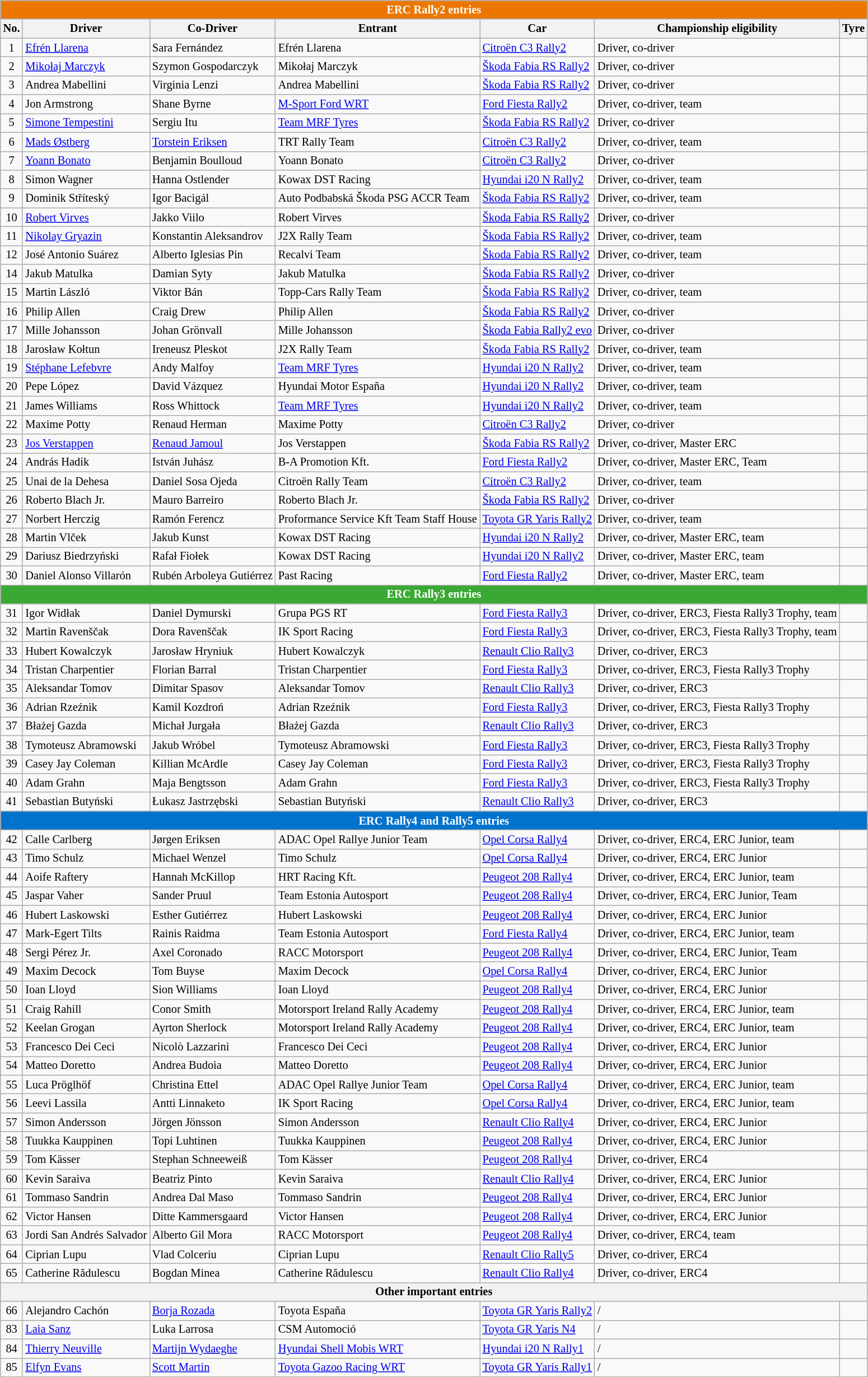<table class="wikitable" style="font-size: 85%;">
<tr>
<th colspan="7" style="color:white; background-color:#eb7700;">ERC Rally2 entries</th>
</tr>
<tr>
<th>No.</th>
<th>Driver</th>
<th>Co-Driver</th>
<th>Entrant</th>
<th>Car</th>
<th>Championship eligibility</th>
<th>Tyre</th>
</tr>
<tr>
<td align="center">1</td>
<td> <a href='#'>Efrén Llarena</a></td>
<td> Sara Fernández</td>
<td> Efrén Llarena</td>
<td><a href='#'>Citroën C3 Rally2</a></td>
<td>Driver, co-driver</td>
<td align="center"></td>
</tr>
<tr>
<td align="center">2</td>
<td> <a href='#'>Mikołaj Marczyk</a></td>
<td> Szymon Gospodarczyk</td>
<td> Mikołaj Marczyk</td>
<td><a href='#'>Škoda Fabia RS Rally2</a></td>
<td>Driver, co-driver</td>
<td align="center"></td>
</tr>
<tr>
<td align="center">3</td>
<td> Andrea Mabellini</td>
<td> Virginia Lenzi</td>
<td> Andrea Mabellini</td>
<td><a href='#'>Škoda Fabia RS Rally2</a></td>
<td>Driver, co-driver</td>
<td align="center"></td>
</tr>
<tr>
<td align="center">4</td>
<td> Jon Armstrong</td>
<td> Shane Byrne</td>
<td> <a href='#'>M-Sport Ford WRT</a></td>
<td><a href='#'>Ford Fiesta Rally2</a></td>
<td>Driver, co-driver, team</td>
<td align="center"></td>
</tr>
<tr>
<td align="center">5</td>
<td> <a href='#'>Simone Tempestini</a></td>
<td> Sergiu Itu</td>
<td> <a href='#'>Team MRF Tyres</a></td>
<td><a href='#'>Škoda Fabia RS Rally2</a></td>
<td>Driver, co-driver</td>
<td align="center"></td>
</tr>
<tr>
<td align="center">6</td>
<td> <a href='#'>Mads Østberg</a></td>
<td> <a href='#'>Torstein Eriksen</a></td>
<td> TRT Rally Team</td>
<td><a href='#'>Citroën C3 Rally2</a></td>
<td>Driver, co-driver, team</td>
<td align="center"></td>
</tr>
<tr>
<td align="center">7</td>
<td> <a href='#'>Yoann Bonato</a></td>
<td> Benjamin Boulloud</td>
<td> Yoann Bonato</td>
<td><a href='#'>Citroën C3 Rally2</a></td>
<td>Driver, co-driver</td>
<td align="center"></td>
</tr>
<tr>
<td align="center">8</td>
<td> Simon Wagner</td>
<td> Hanna Ostlender</td>
<td> Kowax DST Racing</td>
<td><a href='#'>Hyundai i20 N Rally2</a></td>
<td>Driver, co-driver, team</td>
<td align="center"></td>
</tr>
<tr>
<td align="center">9</td>
<td> Dominik Stříteský</td>
<td> Igor Bacigál</td>
<td> Auto Podbabská Škoda PSG ACCR Team</td>
<td><a href='#'>Škoda Fabia RS Rally2</a></td>
<td>Driver, co-driver, team</td>
<td align="center"></td>
</tr>
<tr>
<td align="center">10</td>
<td> <a href='#'>Robert Virves</a></td>
<td> Jakko Viilo</td>
<td> Robert Virves</td>
<td><a href='#'>Škoda Fabia RS Rally2</a></td>
<td>Driver, co-driver</td>
<td align="center"></td>
</tr>
<tr>
<td align="center">11</td>
<td> <a href='#'>Nikolay Gryazin</a></td>
<td> Konstantin Aleksandrov</td>
<td> J2X Rally Team</td>
<td><a href='#'>Škoda Fabia RS Rally2</a></td>
<td>Driver, co-driver, team</td>
<td align="center"></td>
</tr>
<tr>
<td align="center">12</td>
<td> José Antonio Suárez</td>
<td> Alberto Iglesias Pin</td>
<td> Recalvi Team</td>
<td><a href='#'>Škoda Fabia RS Rally2</a></td>
<td>Driver, co-driver, team</td>
<td align="center"></td>
</tr>
<tr>
<td align="center">14</td>
<td> Jakub Matulka</td>
<td> Damian Syty</td>
<td> Jakub Matulka</td>
<td><a href='#'>Škoda Fabia RS Rally2</a></td>
<td>Driver, co-driver</td>
<td align="center"></td>
</tr>
<tr>
<td align="center">15</td>
<td> Martin László</td>
<td> Viktor Bán</td>
<td> Topp-Cars Rally Team</td>
<td><a href='#'>Škoda Fabia RS Rally2</a></td>
<td>Driver, co-driver, team</td>
<td align="center"></td>
</tr>
<tr>
<td align="center">16</td>
<td> Philip Allen</td>
<td> Craig Drew</td>
<td> Philip Allen</td>
<td><a href='#'>Škoda Fabia RS Rally2</a></td>
<td>Driver, co-driver</td>
<td align="center"></td>
</tr>
<tr>
<td align="center">17</td>
<td> Mille Johansson</td>
<td> Johan Grönvall</td>
<td> Mille Johansson</td>
<td><a href='#'>Škoda Fabia Rally2 evo</a></td>
<td>Driver, co-driver</td>
<td align="center"></td>
</tr>
<tr>
<td align="center">18</td>
<td> Jarosław Kołtun</td>
<td> Ireneusz Pleskot</td>
<td> J2X Rally Team</td>
<td><a href='#'>Škoda Fabia RS Rally2</a></td>
<td>Driver, co-driver, team</td>
<td align="center"></td>
</tr>
<tr>
<td align="center">19</td>
<td> <a href='#'>Stéphane Lefebvre</a></td>
<td> Andy Malfoy</td>
<td> <a href='#'>Team MRF Tyres</a></td>
<td><a href='#'>Hyundai i20 N Rally2</a></td>
<td>Driver, co-driver, team</td>
<td align="center"></td>
</tr>
<tr>
<td align="center">20</td>
<td> Pepe López</td>
<td> David Vázquez</td>
<td> Hyundai Motor España</td>
<td><a href='#'>Hyundai i20 N Rally2</a></td>
<td>Driver, co-driver, team</td>
<td align="center"></td>
</tr>
<tr>
<td align="center">21</td>
<td> James Williams</td>
<td> Ross Whittock</td>
<td> <a href='#'>Team MRF Tyres</a></td>
<td><a href='#'>Hyundai i20 N Rally2</a></td>
<td>Driver, co-driver, team</td>
<td align="center"></td>
</tr>
<tr>
<td align="center">22</td>
<td> Maxime Potty</td>
<td> Renaud Herman</td>
<td> Maxime Potty</td>
<td><a href='#'>Citroën C3 Rally2</a></td>
<td>Driver, co-driver</td>
<td align="center"></td>
</tr>
<tr>
<td align="center">23</td>
<td> <a href='#'>Jos Verstappen</a></td>
<td> <a href='#'>Renaud Jamoul</a></td>
<td> Jos Verstappen</td>
<td><a href='#'>Škoda Fabia RS Rally2</a></td>
<td>Driver, co-driver, Master ERC</td>
<td align="center"></td>
</tr>
<tr>
<td align="center">24</td>
<td> András Hadik</td>
<td> István Juhász</td>
<td> B-A Promotion Kft.</td>
<td><a href='#'>Ford Fiesta Rally2</a></td>
<td>Driver, co-driver, Master ERC, Team</td>
<td align="center"></td>
</tr>
<tr>
<td align="center">25</td>
<td> Unai de la Dehesa</td>
<td> Daniel Sosa Ojeda</td>
<td> Citroën Rally Team</td>
<td><a href='#'>Citroën C3 Rally2</a></td>
<td>Driver, co-driver, team</td>
<td align="center"></td>
</tr>
<tr>
<td align="center">26</td>
<td> Roberto Blach Jr.</td>
<td> Mauro Barreiro</td>
<td> Roberto Blach Jr.</td>
<td><a href='#'>Škoda Fabia RS Rally2</a></td>
<td>Driver, co-driver</td>
<td align="center"></td>
</tr>
<tr>
<td align="center">27</td>
<td> Norbert Herczig</td>
<td> Ramón Ferencz</td>
<td> Proformance Service Kft Team Staff House</td>
<td><a href='#'>Toyota GR Yaris Rally2</a></td>
<td>Driver, co-driver, team</td>
<td align="center"></td>
</tr>
<tr>
<td align="center">28</td>
<td> Martin Vlček</td>
<td> Jakub Kunst</td>
<td> Kowax DST Racing</td>
<td><a href='#'>Hyundai i20 N Rally2</a></td>
<td>Driver, co-driver, Master ERC, team</td>
<td align="center"></td>
</tr>
<tr>
<td align="center">29</td>
<td> Dariusz Biedrzyński</td>
<td> Rafał Fiołek</td>
<td> Kowax DST Racing</td>
<td><a href='#'>Hyundai i20 N Rally2</a></td>
<td>Driver, co-driver, Master ERC, team</td>
<td align="center"></td>
</tr>
<tr>
<td align="center">30</td>
<td> Daniel Alonso Villarón</td>
<td> Rubén Arboleya Gutiérrez</td>
<td> Past Racing</td>
<td><a href='#'>Ford Fiesta Rally2</a></td>
<td>Driver, co-driver, Master ERC, team</td>
<td align="center"></td>
</tr>
<tr>
<th colspan="7" style="color:white; background-color:#3aa933;">ERC Rally3 entries</th>
</tr>
<tr>
<td align="center">31</td>
<td> Igor Widłak</td>
<td> Daniel Dymurski</td>
<td> Grupa PGS RT</td>
<td><a href='#'>Ford Fiesta Rally3</a></td>
<td>Driver, co-driver, ERC3, Fiesta Rally3 Trophy, team</td>
<td align="center"></td>
</tr>
<tr>
<td align="center">32</td>
<td> Martin Ravenščak</td>
<td> Dora Ravenščak</td>
<td> IK Sport Racing</td>
<td><a href='#'>Ford Fiesta Rally3</a></td>
<td>Driver, co-driver, ERC3, Fiesta Rally3 Trophy, team</td>
<td align="center"></td>
</tr>
<tr>
<td align="center">33</td>
<td> Hubert Kowalczyk</td>
<td> Jarosław Hryniuk</td>
<td> Hubert Kowalczyk</td>
<td><a href='#'>Renault Clio Rally3</a></td>
<td>Driver, co-driver, ERC3</td>
<td align="center"></td>
</tr>
<tr>
<td align="center">34</td>
<td> Tristan Charpentier</td>
<td> Florian Barral</td>
<td> Tristan Charpentier</td>
<td><a href='#'>Ford Fiesta Rally3</a></td>
<td>Driver, co-driver, ERC3, Fiesta Rally3 Trophy</td>
<td align="center"></td>
</tr>
<tr>
<td align="center">35</td>
<td> Aleksandar Tomov</td>
<td> Dimitar Spasov</td>
<td> Aleksandar Tomov</td>
<td><a href='#'>Renault Clio Rally3</a></td>
<td>Driver, co-driver, ERC3</td>
<td align="center"></td>
</tr>
<tr>
<td align="center">36</td>
<td> Adrian Rzeźnik</td>
<td> Kamil Kozdroń</td>
<td> Adrian Rzeźnik</td>
<td><a href='#'>Ford Fiesta Rally3</a></td>
<td>Driver, co-driver, ERC3, Fiesta Rally3 Trophy</td>
<td align="center"></td>
</tr>
<tr>
<td align="center">37</td>
<td> Błażej Gazda</td>
<td> Michał Jurgała</td>
<td> Błażej Gazda</td>
<td><a href='#'>Renault Clio Rally3</a></td>
<td>Driver, co-driver, ERC3</td>
<td align="center"></td>
</tr>
<tr>
<td align="center">38</td>
<td> Tymoteusz Abramowski</td>
<td> Jakub Wróbel</td>
<td> Tymoteusz Abramowski</td>
<td><a href='#'>Ford Fiesta Rally3</a></td>
<td>Driver, co-driver, ERC3, Fiesta Rally3 Trophy</td>
<td align="center"></td>
</tr>
<tr>
<td align="center">39</td>
<td> Casey Jay Coleman</td>
<td> Killian McArdle</td>
<td> Casey Jay Coleman</td>
<td><a href='#'>Ford Fiesta Rally3</a></td>
<td>Driver, co-driver, ERC3, Fiesta Rally3 Trophy</td>
<td align="center"></td>
</tr>
<tr>
<td align="center">40</td>
<td> Adam Grahn</td>
<td> Maja Bengtsson</td>
<td> Adam Grahn</td>
<td><a href='#'>Ford Fiesta Rally3</a></td>
<td>Driver, co-driver, ERC3, Fiesta Rally3 Trophy</td>
<td align="center"></td>
</tr>
<tr>
<td align="center">41</td>
<td> Sebastian Butyński</td>
<td> Łukasz Jastrzębski</td>
<td> Sebastian Butyński</td>
<td><a href='#'>Renault Clio Rally3</a></td>
<td>Driver, co-driver, ERC3</td>
<td align="center"></td>
</tr>
<tr>
<th colspan="7" style="color:white; background-color:#0173cd;">ERC Rally4 and Rally5 entries</th>
</tr>
<tr>
<td align="center">42</td>
<td> Calle Carlberg</td>
<td> Jørgen Eriksen</td>
<td> ADAC Opel Rallye Junior Team</td>
<td><a href='#'>Opel Corsa Rally4</a></td>
<td>Driver, co-driver, ERC4, ERC Junior, team</td>
<td align="center"></td>
</tr>
<tr>
<td align="center">43</td>
<td> Timo Schulz</td>
<td> Michael Wenzel</td>
<td> Timo Schulz</td>
<td><a href='#'>Opel Corsa Rally4</a></td>
<td>Driver, co-driver, ERC4, ERC Junior</td>
<td align="center"></td>
</tr>
<tr>
<td align="center">44</td>
<td> Aoife Raftery</td>
<td> Hannah McKillop</td>
<td> HRT Racing Kft.</td>
<td><a href='#'>Peugeot 208 Rally4</a></td>
<td>Driver, co-driver, ERC4, ERC Junior, team</td>
<td align="center"></td>
</tr>
<tr>
<td align="center">45</td>
<td> Jaspar Vaher</td>
<td> Sander Pruul</td>
<td> Team Estonia Autosport</td>
<td><a href='#'>Peugeot 208 Rally4</a></td>
<td>Driver, co-driver, ERC4, ERC Junior, Team</td>
<td align="center"></td>
</tr>
<tr>
<td align="center">46</td>
<td> Hubert Laskowski</td>
<td> Esther Gutiérrez</td>
<td> Hubert Laskowski</td>
<td><a href='#'>Peugeot 208 Rally4</a></td>
<td>Driver, co-driver, ERC4, ERC Junior</td>
<td align="center"></td>
</tr>
<tr>
<td align="center">47</td>
<td> Mark-Egert Tilts</td>
<td> Rainis Raidma</td>
<td> Team Estonia Autosport</td>
<td><a href='#'>Ford Fiesta Rally4</a></td>
<td>Driver, co-driver, ERC4, ERC Junior, team</td>
<td align="center"></td>
</tr>
<tr>
<td align="center">48</td>
<td> Sergi Pérez Jr.</td>
<td> Axel Coronado</td>
<td> RACC Motorsport</td>
<td><a href='#'>Peugeot 208 Rally4</a></td>
<td>Driver, co-driver, ERC4, ERC Junior, Team</td>
<td align="center"></td>
</tr>
<tr>
<td align="center">49</td>
<td> Maxim Decock</td>
<td> Tom Buyse</td>
<td> Maxim Decock</td>
<td><a href='#'>Opel Corsa Rally4</a></td>
<td>Driver, co-driver, ERC4, ERC Junior</td>
<td align="center"></td>
</tr>
<tr>
<td align="center">50</td>
<td> Ioan Lloyd</td>
<td> Sion Williams</td>
<td> Ioan Lloyd</td>
<td><a href='#'>Peugeot 208 Rally4</a></td>
<td>Driver, co-driver, ERC4, ERC Junior</td>
<td align="center"></td>
</tr>
<tr>
<td align="center">51</td>
<td> Craig Rahill</td>
<td> Conor Smith</td>
<td> Motorsport Ireland Rally Academy</td>
<td><a href='#'>Peugeot 208 Rally4</a></td>
<td>Driver, co-driver, ERC4, ERC Junior, team</td>
<td align="center"></td>
</tr>
<tr>
<td align="center">52</td>
<td> Keelan Grogan</td>
<td> Ayrton Sherlock</td>
<td> Motorsport Ireland Rally Academy</td>
<td><a href='#'>Peugeot 208 Rally4</a></td>
<td>Driver, co-driver, ERC4, ERC Junior, team</td>
<td align="center"></td>
</tr>
<tr>
<td align="center">53</td>
<td> Francesco Dei Ceci</td>
<td> Nicolò Lazzarini</td>
<td> Francesco Dei Ceci</td>
<td><a href='#'>Peugeot 208 Rally4</a></td>
<td>Driver, co-driver, ERC4, ERC Junior</td>
<td align="center"></td>
</tr>
<tr>
<td align="center">54</td>
<td> Matteo Doretto</td>
<td> Andrea Budoia</td>
<td> Matteo Doretto</td>
<td><a href='#'>Peugeot 208 Rally4</a></td>
<td>Driver, co-driver, ERC4, ERC Junior</td>
<td align="center"></td>
</tr>
<tr>
<td align="center">55</td>
<td> Luca Pröglhöf</td>
<td> Christina Ettel</td>
<td> ADAC Opel Rallye Junior Team</td>
<td><a href='#'>Opel Corsa Rally4</a></td>
<td>Driver, co-driver, ERC4, ERC Junior, team</td>
<td align="center"></td>
</tr>
<tr>
<td align="center">56</td>
<td> Leevi Lassila</td>
<td> Antti Linnaketo</td>
<td> IK Sport Racing</td>
<td><a href='#'>Opel Corsa Rally4</a></td>
<td>Driver, co-driver, ERC4, ERC Junior, team</td>
<td align="center"></td>
</tr>
<tr>
<td align="center">57</td>
<td> Simon Andersson</td>
<td> Jörgen Jönsson</td>
<td> Simon Andersson</td>
<td><a href='#'>Renault Clio Rally4</a></td>
<td>Driver, co-driver, ERC4, ERC Junior</td>
<td align="center"></td>
</tr>
<tr>
<td align="center">58</td>
<td> Tuukka Kauppinen</td>
<td> Topi Luhtinen</td>
<td> Tuukka Kauppinen</td>
<td><a href='#'>Peugeot 208 Rally4</a></td>
<td>Driver, co-driver, ERC4, ERC Junior</td>
<td align="center"></td>
</tr>
<tr>
<td align="center">59</td>
<td> Tom Kässer</td>
<td> Stephan Schneeweiß</td>
<td> Tom Kässer</td>
<td><a href='#'>Peugeot 208 Rally4</a></td>
<td>Driver, co-driver, ERC4</td>
<td align="center"></td>
</tr>
<tr>
<td align="center">60</td>
<td> Kevin Saraiva</td>
<td> Beatriz Pinto</td>
<td> Kevin Saraiva</td>
<td><a href='#'>Renault Clio Rally4</a></td>
<td>Driver, co-driver, ERC4, ERC Junior</td>
<td align="center"></td>
</tr>
<tr>
<td align="center">61</td>
<td> Tommaso Sandrin</td>
<td> Andrea Dal Maso</td>
<td> Tommaso Sandrin</td>
<td><a href='#'>Peugeot 208 Rally4</a></td>
<td>Driver, co-driver, ERC4, ERC Junior</td>
<td align="center"></td>
</tr>
<tr>
<td align="center">62</td>
<td> Victor Hansen</td>
<td> Ditte Kammersgaard</td>
<td> Victor Hansen</td>
<td><a href='#'>Peugeot 208 Rally4</a></td>
<td>Driver, co-driver, ERC4, ERC Junior</td>
<td align="center"></td>
</tr>
<tr>
<td align="center">63</td>
<td> Jordi San Andrés Salvador</td>
<td> Alberto Gil Mora</td>
<td> RACC Motorsport</td>
<td><a href='#'>Peugeot 208 Rally4</a></td>
<td>Driver, co-driver, ERC4, team</td>
<td align="center"></td>
</tr>
<tr>
<td align="center">64</td>
<td> Ciprian Lupu</td>
<td> Vlad Colceriu</td>
<td> Ciprian Lupu</td>
<td><a href='#'>Renault Clio Rally5</a></td>
<td>Driver, co-driver, ERC4</td>
<td align="center"></td>
</tr>
<tr>
<td align="center">65</td>
<td> Catherine Rădulescu</td>
<td> Bogdan Minea</td>
<td> Catherine Rădulescu</td>
<td><a href='#'>Renault Clio Rally4</a></td>
<td>Driver, co-driver, ERC4</td>
<td align="center"></td>
</tr>
<tr>
<th colspan="7" style="color:black;">Other important entries</th>
</tr>
<tr>
<td align="center">66</td>
<td> Alejandro Cachón</td>
<td> <a href='#'>Borja Rozada</a></td>
<td> Toyota España</td>
<td><a href='#'>Toyota GR Yaris Rally2</a></td>
<td>/</td>
<td align="center"></td>
</tr>
<tr>
<td align="center">83</td>
<td> <a href='#'>Laia Sanz</a></td>
<td> Luka Larrosa</td>
<td> CSM Automoció</td>
<td><a href='#'>Toyota GR Yaris N4</a></td>
<td>/</td>
<td align="center"></td>
</tr>
<tr>
<td align="center">84</td>
<td> <a href='#'>Thierry Neuville</a></td>
<td> <a href='#'>Martijn Wydaeghe</a></td>
<td> <a href='#'>Hyundai Shell Mobis WRT</a></td>
<td><a href='#'>Hyundai i20 N Rally1</a></td>
<td>/</td>
<td align="center"></td>
</tr>
<tr>
<td align="center">85</td>
<td> <a href='#'>Elfyn Evans</a></td>
<td> <a href='#'>Scott Martin</a></td>
<td> <a href='#'>Toyota Gazoo Racing WRT</a></td>
<td><a href='#'>Toyota GR Yaris Rally1</a></td>
<td>/</td>
<td align="center"></td>
</tr>
<tr>
</tr>
</table>
